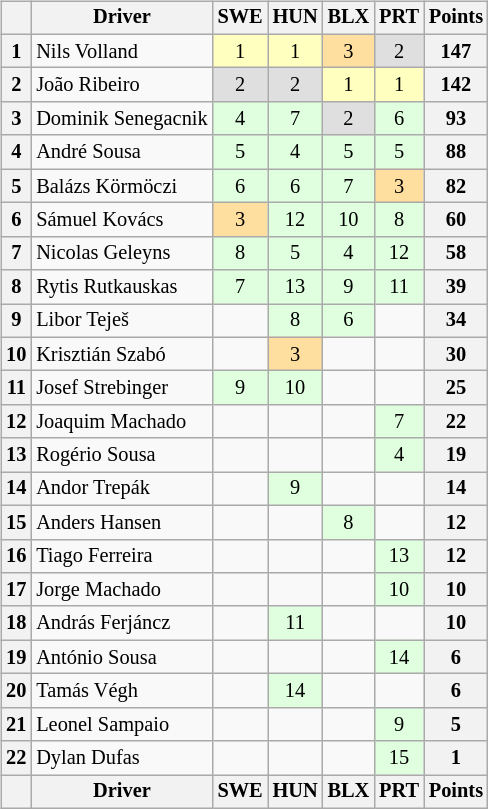<table>
<tr>
<td><br><table class="wikitable" style="font-size:85%; text-align:center;">
<tr>
<th></th>
<th>Driver</th>
<th>SWE<br></th>
<th>HUN<br></th>
<th>BLX<br></th>
<th>PRT<br></th>
<th>Points</th>
</tr>
<tr>
<th>1</th>
<td align="left"> Nils Volland</td>
<td style="background:#ffffbf;">1</td>
<td style="background:#ffffbf;">1</td>
<td style="background:#ffdf9f;">3</td>
<td style="background:#dfdfdf;">2</td>
<th>147</th>
</tr>
<tr>
<th>2</th>
<td align="left"> João Ribeiro</td>
<td style="background:#dfdfdf;">2</td>
<td style="background:#dfdfdf;">2</td>
<td style="background:#ffffbf;">1</td>
<td style="background:#ffffbf;">1</td>
<th>142</th>
</tr>
<tr>
<th>3</th>
<td align="left"> Dominik Senegacnik</td>
<td style="background:#dfffdf;">4</td>
<td style="background:#dfffdf;">7</td>
<td style="background:#dfdfdf;">2</td>
<td style="background:#dfffdf;">6</td>
<th>93</th>
</tr>
<tr>
<th>4</th>
<td align="left"> André Sousa</td>
<td style="background:#dfffdf;">5</td>
<td style="background:#dfffdf;">4</td>
<td style="background:#dfffdf;">5</td>
<td style="background:#dfffdf;">5</td>
<th>88</th>
</tr>
<tr>
<th>5</th>
<td align="left"> Balázs Körmöczi</td>
<td style="background:#dfffdf;">6</td>
<td style="background:#dfffdf;">6</td>
<td style="background:#dfffdf;">7</td>
<td style="background:#ffdf9f;">3</td>
<th>82</th>
</tr>
<tr>
<th>6</th>
<td align="left"> Sámuel Kovács</td>
<td style="background:#ffdf9f;">3</td>
<td style="background:#dfffdf;">12</td>
<td style="background:#dfffdf;">10</td>
<td style="background:#dfffdf;">8</td>
<th>60</th>
</tr>
<tr>
<th>7</th>
<td align="left"> Nicolas Geleyns</td>
<td style="background:#dfffdf;">8</td>
<td style="background:#dfffdf;">5</td>
<td style="background:#dfffdf;">4</td>
<td style="background:#dfffdf;">12</td>
<th>58</th>
</tr>
<tr>
<th>8</th>
<td align="left"> Rytis Rutkauskas</td>
<td style="background:#dfffdf;">7</td>
<td style="background:#dfffdf;">13</td>
<td style="background:#dfffdf;">9</td>
<td style="background:#dfffdf;">11</td>
<th>39</th>
</tr>
<tr>
<th>9</th>
<td align="left"> Libor Teješ</td>
<td></td>
<td style="background:#dfffdf;">8</td>
<td style="background:#dfffdf;">6</td>
<td></td>
<th>34</th>
</tr>
<tr>
<th>10</th>
<td align="left"> Krisztián Szabó</td>
<td></td>
<td style="background:#ffdf9f;">3</td>
<td></td>
<td></td>
<th>30</th>
</tr>
<tr>
<th>11</th>
<td align="left"> Josef Strebinger</td>
<td style="background:#dfffdf;">9</td>
<td style="background:#dfffdf;">10</td>
<td></td>
<td></td>
<th>25</th>
</tr>
<tr>
<th>12</th>
<td align="left"> Joaquim Machado</td>
<td></td>
<td></td>
<td></td>
<td style="background:#dfffdf;">7</td>
<th>22</th>
</tr>
<tr>
<th>13</th>
<td align="left"> Rogério Sousa</td>
<td></td>
<td></td>
<td></td>
<td style="background:#dfffdf;">4</td>
<th>19</th>
</tr>
<tr>
<th>14</th>
<td align="left"> Andor Trepák</td>
<td></td>
<td style="background:#dfffdf;">9</td>
<td></td>
<td></td>
<th>14</th>
</tr>
<tr>
<th>15</th>
<td align="left"> Anders Hansen</td>
<td></td>
<td></td>
<td style="background:#dfffdf;">8</td>
<td></td>
<th>12</th>
</tr>
<tr>
<th>16</th>
<td align="left"> Tiago Ferreira</td>
<td></td>
<td></td>
<td></td>
<td style="background:#dfffdf;">13</td>
<th>12</th>
</tr>
<tr>
<th>17</th>
<td align="left"> Jorge Machado</td>
<td></td>
<td></td>
<td></td>
<td style="background:#dfffdf;">10</td>
<th>10</th>
</tr>
<tr>
<th>18</th>
<td align="left"> András Ferjáncz</td>
<td></td>
<td style="background:#dfffdf;">11</td>
<td></td>
<td></td>
<th>10</th>
</tr>
<tr>
<th>19</th>
<td align="left"> António Sousa</td>
<td></td>
<td></td>
<td></td>
<td style="background:#dfffdf;">14</td>
<th>6</th>
</tr>
<tr>
<th>20</th>
<td align="left"> Tamás Végh</td>
<td></td>
<td style="background:#dfffdf;">14</td>
<td></td>
<td></td>
<th>6</th>
</tr>
<tr>
<th>21</th>
<td align="left"> Leonel Sampaio</td>
<td></td>
<td></td>
<td></td>
<td style="background:#dfffdf;">9</td>
<th>5</th>
</tr>
<tr>
<th>22</th>
<td align="left"> Dylan Dufas</td>
<td></td>
<td></td>
<td></td>
<td style="background:#dfffdf;">15</td>
<th>1</th>
</tr>
<tr>
<th></th>
<th>Driver</th>
<th>SWE<br></th>
<th>HUN<br></th>
<th>BLX<br></th>
<th>PRT<br></th>
<th>Points</th>
</tr>
</table>
</td>
<td valign="top"><br></td>
</tr>
</table>
